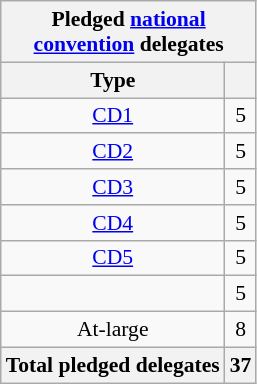<table class="wikitable sortable" style="font-size:90%;text-align:center;float:none;padding:5px;">
<tr>
<th colspan="2">Pledged <a href='#'>national<br>convention</a> delegates</th>
</tr>
<tr>
<th>Type</th>
<th></th>
</tr>
<tr>
<td><a href='#'>CD1</a></td>
<td>5</td>
</tr>
<tr>
<td><a href='#'>CD2</a></td>
<td>5</td>
</tr>
<tr>
<td><a href='#'>CD3</a></td>
<td>5</td>
</tr>
<tr>
<td><a href='#'>CD4</a></td>
<td>5</td>
</tr>
<tr>
<td><a href='#'>CD5</a></td>
<td>5</td>
</tr>
<tr>
<td></td>
<td>5</td>
</tr>
<tr>
<td>At-large</td>
<td>8</td>
</tr>
<tr>
<th>Total pledged delegates</th>
<th>37</th>
</tr>
</table>
